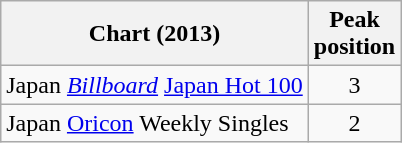<table class="wikitable">
<tr>
<th>Chart (2013)</th>
<th>Peak<br>position</th>
</tr>
<tr>
<td>Japan <em><a href='#'>Billboard</a></em> <a href='#'>Japan Hot 100</a></td>
<td align="center">3</td>
</tr>
<tr>
<td>Japan <a href='#'>Oricon</a> Weekly Singles</td>
<td align="center">2</td>
</tr>
</table>
